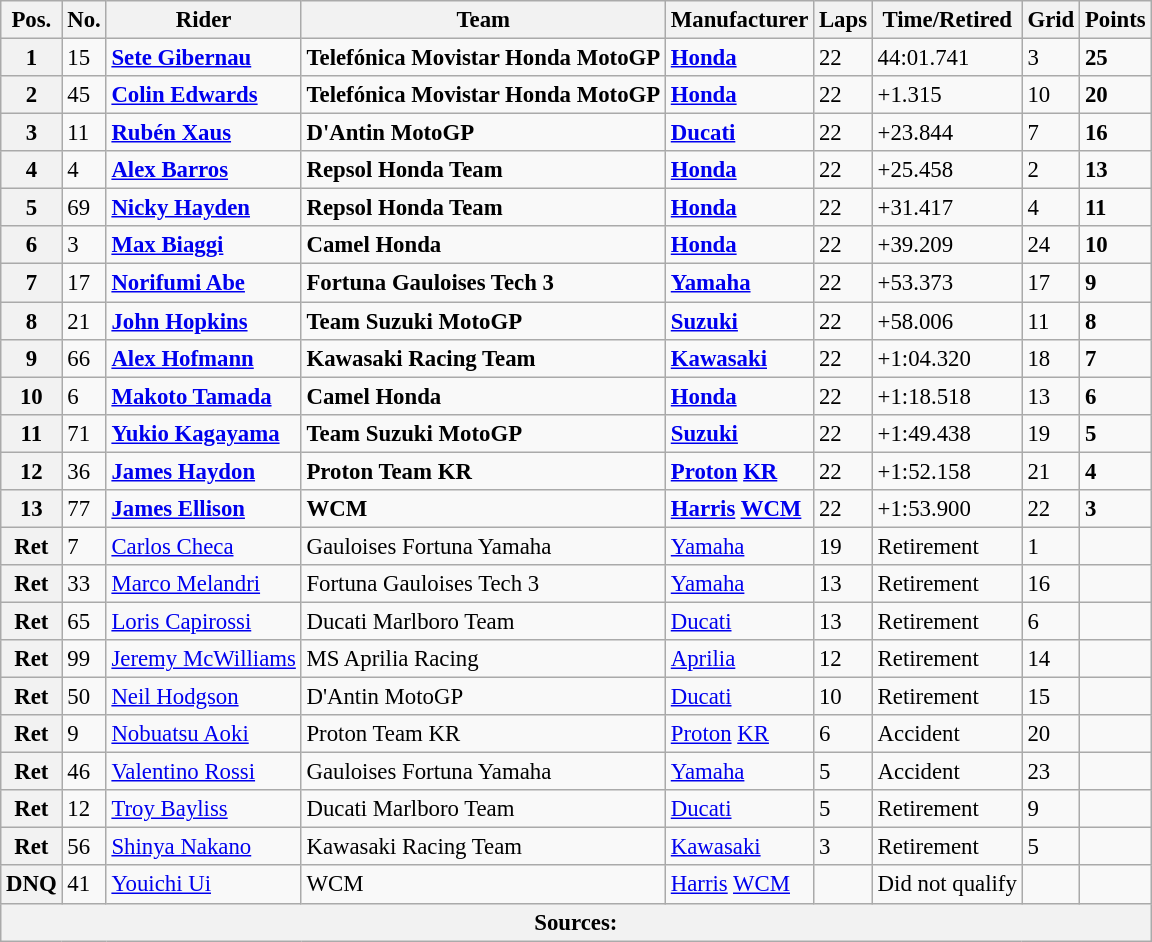<table class="wikitable" style="font-size: 95%;">
<tr>
<th>Pos.</th>
<th>No.</th>
<th>Rider</th>
<th>Team</th>
<th>Manufacturer</th>
<th>Laps</th>
<th>Time/Retired</th>
<th>Grid</th>
<th>Points</th>
</tr>
<tr>
<th>1</th>
<td>15</td>
<td> <strong><a href='#'>Sete Gibernau</a></strong></td>
<td><strong>Telefónica Movistar Honda MotoGP</strong></td>
<td><strong><a href='#'>Honda</a></strong></td>
<td>22</td>
<td>44:01.741</td>
<td>3</td>
<td><strong>25</strong></td>
</tr>
<tr>
<th>2</th>
<td>45</td>
<td> <strong><a href='#'>Colin Edwards</a></strong></td>
<td><strong>Telefónica Movistar Honda MotoGP</strong></td>
<td><strong><a href='#'>Honda</a></strong></td>
<td>22</td>
<td>+1.315</td>
<td>10</td>
<td><strong>20</strong></td>
</tr>
<tr>
<th>3</th>
<td>11</td>
<td> <strong><a href='#'>Rubén Xaus</a></strong></td>
<td><strong>D'Antin MotoGP</strong></td>
<td><strong><a href='#'>Ducati</a></strong></td>
<td>22</td>
<td>+23.844</td>
<td>7</td>
<td><strong>16</strong></td>
</tr>
<tr>
<th>4</th>
<td>4</td>
<td> <strong><a href='#'>Alex Barros</a></strong></td>
<td><strong>Repsol Honda Team</strong></td>
<td><strong><a href='#'>Honda</a></strong></td>
<td>22</td>
<td>+25.458</td>
<td>2</td>
<td><strong>13</strong></td>
</tr>
<tr>
<th>5</th>
<td>69</td>
<td> <strong><a href='#'>Nicky Hayden</a></strong></td>
<td><strong>Repsol Honda Team</strong></td>
<td><strong><a href='#'>Honda</a></strong></td>
<td>22</td>
<td>+31.417</td>
<td>4</td>
<td><strong>11</strong></td>
</tr>
<tr>
<th>6</th>
<td>3</td>
<td> <strong><a href='#'>Max Biaggi</a></strong></td>
<td><strong>Camel Honda</strong></td>
<td><strong><a href='#'>Honda</a></strong></td>
<td>22</td>
<td>+39.209</td>
<td>24</td>
<td><strong>10</strong></td>
</tr>
<tr>
<th>7</th>
<td>17</td>
<td> <strong><a href='#'>Norifumi Abe</a></strong></td>
<td><strong>Fortuna Gauloises Tech 3</strong></td>
<td><strong><a href='#'>Yamaha</a></strong></td>
<td>22</td>
<td>+53.373</td>
<td>17</td>
<td><strong>9</strong></td>
</tr>
<tr>
<th>8</th>
<td>21</td>
<td> <strong><a href='#'>John Hopkins</a></strong></td>
<td><strong>Team Suzuki MotoGP</strong></td>
<td><strong><a href='#'>Suzuki</a></strong></td>
<td>22</td>
<td>+58.006</td>
<td>11</td>
<td><strong>8</strong></td>
</tr>
<tr>
<th>9</th>
<td>66</td>
<td> <strong><a href='#'>Alex Hofmann</a></strong></td>
<td><strong>Kawasaki Racing Team</strong></td>
<td><strong><a href='#'>Kawasaki</a></strong></td>
<td>22</td>
<td>+1:04.320</td>
<td>18</td>
<td><strong>7</strong></td>
</tr>
<tr>
<th>10</th>
<td>6</td>
<td> <strong><a href='#'>Makoto Tamada</a></strong></td>
<td><strong>Camel Honda</strong></td>
<td><strong><a href='#'>Honda</a></strong></td>
<td>22</td>
<td>+1:18.518</td>
<td>13</td>
<td><strong>6</strong></td>
</tr>
<tr>
<th>11</th>
<td>71</td>
<td> <strong><a href='#'>Yukio Kagayama</a></strong></td>
<td><strong>Team Suzuki MotoGP</strong></td>
<td><strong><a href='#'>Suzuki</a></strong></td>
<td>22</td>
<td>+1:49.438</td>
<td>19</td>
<td><strong>5</strong></td>
</tr>
<tr>
<th>12</th>
<td>36</td>
<td> <strong><a href='#'>James Haydon</a></strong></td>
<td><strong>Proton Team KR</strong></td>
<td><strong><a href='#'>Proton</a> <a href='#'>KR</a></strong></td>
<td>22</td>
<td>+1:52.158</td>
<td>21</td>
<td><strong>4</strong></td>
</tr>
<tr>
<th>13</th>
<td>77</td>
<td> <strong><a href='#'>James Ellison</a></strong></td>
<td><strong>WCM</strong></td>
<td><strong><a href='#'>Harris</a> <a href='#'>WCM</a></strong></td>
<td>22</td>
<td>+1:53.900</td>
<td>22</td>
<td><strong>3</strong></td>
</tr>
<tr>
<th>Ret</th>
<td>7</td>
<td> <a href='#'>Carlos Checa</a></td>
<td>Gauloises Fortuna Yamaha</td>
<td><a href='#'>Yamaha</a></td>
<td>19</td>
<td>Retirement</td>
<td>1</td>
<td></td>
</tr>
<tr>
<th>Ret</th>
<td>33</td>
<td> <a href='#'>Marco Melandri</a></td>
<td>Fortuna Gauloises Tech 3</td>
<td><a href='#'>Yamaha</a></td>
<td>13</td>
<td>Retirement</td>
<td>16</td>
<td></td>
</tr>
<tr>
<th>Ret</th>
<td>65</td>
<td> <a href='#'>Loris Capirossi</a></td>
<td>Ducati Marlboro Team</td>
<td><a href='#'>Ducati</a></td>
<td>13</td>
<td>Retirement</td>
<td>6</td>
<td></td>
</tr>
<tr>
<th>Ret</th>
<td>99</td>
<td> <a href='#'>Jeremy McWilliams</a></td>
<td>MS Aprilia Racing</td>
<td><a href='#'>Aprilia</a></td>
<td>12</td>
<td>Retirement</td>
<td>14</td>
<td></td>
</tr>
<tr>
<th>Ret</th>
<td>50</td>
<td> <a href='#'>Neil Hodgson</a></td>
<td>D'Antin MotoGP</td>
<td><a href='#'>Ducati</a></td>
<td>10</td>
<td>Retirement</td>
<td>15</td>
<td></td>
</tr>
<tr>
<th>Ret</th>
<td>9</td>
<td> <a href='#'>Nobuatsu Aoki</a></td>
<td>Proton Team KR</td>
<td><a href='#'>Proton</a> <a href='#'>KR</a></td>
<td>6</td>
<td>Accident</td>
<td>20</td>
<td></td>
</tr>
<tr>
<th>Ret</th>
<td>46</td>
<td> <a href='#'>Valentino Rossi</a></td>
<td>Gauloises Fortuna Yamaha</td>
<td><a href='#'>Yamaha</a></td>
<td>5</td>
<td>Accident</td>
<td>23</td>
<td></td>
</tr>
<tr>
<th>Ret</th>
<td>12</td>
<td> <a href='#'>Troy Bayliss</a></td>
<td>Ducati Marlboro Team</td>
<td><a href='#'>Ducati</a></td>
<td>5</td>
<td>Retirement</td>
<td>9</td>
<td></td>
</tr>
<tr>
<th>Ret</th>
<td>56</td>
<td> <a href='#'>Shinya Nakano</a></td>
<td>Kawasaki Racing Team</td>
<td><a href='#'>Kawasaki</a></td>
<td>3</td>
<td>Retirement</td>
<td>5</td>
<td></td>
</tr>
<tr>
<th>DNQ</th>
<td>41</td>
<td> <a href='#'>Youichi Ui</a></td>
<td>WCM</td>
<td><a href='#'>Harris</a> <a href='#'>WCM</a></td>
<td></td>
<td>Did not qualify</td>
<td></td>
<td></td>
</tr>
<tr>
<th colspan=9>Sources: </th>
</tr>
</table>
